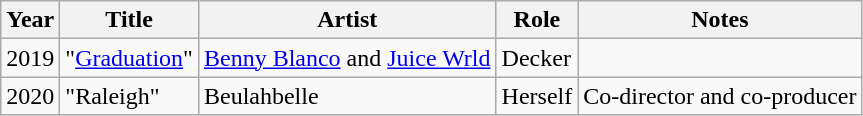<table class="wikitable sortable">
<tr>
<th>Year</th>
<th>Title</th>
<th>Artist</th>
<th>Role</th>
<th class="unsortable">Notes</th>
</tr>
<tr>
<td>2019</td>
<td>"<a href='#'>Graduation</a>"</td>
<td><a href='#'>Benny Blanco</a> and <a href='#'>Juice Wrld</a></td>
<td>Decker</td>
<td></td>
</tr>
<tr>
<td>2020</td>
<td>"Raleigh"</td>
<td>Beulahbelle</td>
<td>Herself</td>
<td>Co-director and co-producer</td>
</tr>
</table>
